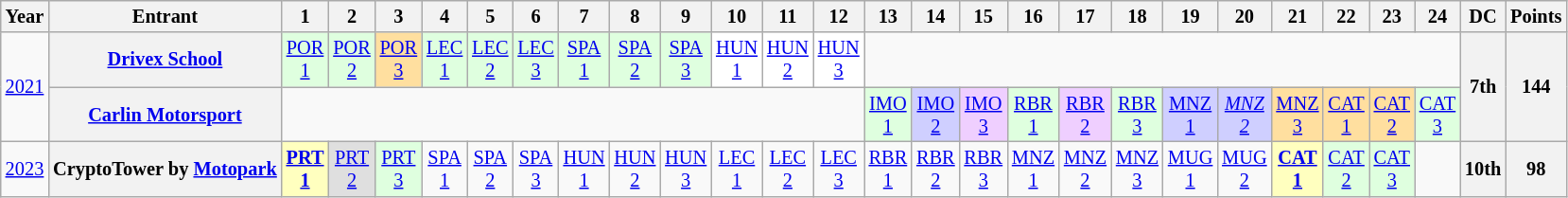<table class="wikitable" style="text-align:center; font-size:85%">
<tr>
<th>Year</th>
<th>Entrant</th>
<th>1</th>
<th>2</th>
<th>3</th>
<th>4</th>
<th>5</th>
<th>6</th>
<th>7</th>
<th>8</th>
<th>9</th>
<th>10</th>
<th>11</th>
<th>12</th>
<th>13</th>
<th>14</th>
<th>15</th>
<th>16</th>
<th>17</th>
<th>18</th>
<th>19</th>
<th>20</th>
<th>21</th>
<th>22</th>
<th>23</th>
<th>24</th>
<th>DC</th>
<th>Points</th>
</tr>
<tr>
<td rowspan=2><a href='#'>2021</a></td>
<th nowrap><a href='#'>Drivex School</a></th>
<td style="background:#DFFFDF;"><a href='#'>POR<br>1</a><br></td>
<td style="background:#DFFFDF;"><a href='#'>POR<br>2</a><br></td>
<td style="background:#FFDF9F;"><a href='#'>POR<br>3</a><br></td>
<td style="background:#DFFFDF;"><a href='#'>LEC<br>1</a><br></td>
<td style="background:#DFFFDF;"><a href='#'>LEC<br>2</a><br></td>
<td style="background:#DFFFDF;"><a href='#'>LEC<br>3</a><br></td>
<td style="background:#DFFFDF;"><a href='#'>SPA<br>1</a><br></td>
<td style="background:#DFFFDF;"><a href='#'>SPA<br>2</a><br></td>
<td style="background:#DFFFDF;"><a href='#'>SPA<br>3</a><br></td>
<td style="background:#FFFFFF;"><a href='#'>HUN<br>1</a><br></td>
<td style="background:#FFFFFF;"><a href='#'>HUN<br>2</a><br></td>
<td style="background:#FFFFFF;"><a href='#'>HUN<br>3</a><br></td>
<td colspan=12></td>
<th rowspan=2>7th</th>
<th rowspan=2>144</th>
</tr>
<tr>
<th nowrap><a href='#'>Carlin Motorsport</a></th>
<td colspan=12></td>
<td style="background:#DFFFDF;"><a href='#'>IMO<br>1</a><br></td>
<td style="background:#CFCFFF;"><a href='#'>IMO<br>2</a><br></td>
<td style="background:#EFCFFF;"><a href='#'>IMO<br>3</a><br></td>
<td style="background:#DFFFDF;"><a href='#'>RBR<br>1</a><br></td>
<td style="background:#EFCFFF;"><a href='#'>RBR<br>2</a><br></td>
<td style="background:#DFFFDF;"><a href='#'>RBR<br>3</a><br></td>
<td style="background:#CFCFFF;"><a href='#'>MNZ<br>1</a><br></td>
<td style="background:#CFCFFF;"><em><a href='#'>MNZ<br>2</a></em><br></td>
<td style="background:#FFDF9F;"><a href='#'>MNZ<br>3</a><br></td>
<td style="background:#FFDF9F;"><a href='#'>CAT<br>1</a><br></td>
<td style="background:#FFDF9F;"><a href='#'>CAT<br>2</a><br></td>
<td style="background:#DFFFDF;"><a href='#'>CAT<br>3</a><br></td>
</tr>
<tr>
<td><a href='#'>2023</a></td>
<th nowrap>CryptoTower by <a href='#'>Motopark</a></th>
<td style="background:#FFFFBF;"><strong><a href='#'>PRT<br>1</a></strong><br></td>
<td style="background:#DFDFDF;"><a href='#'>PRT<br>2</a><br></td>
<td style="background:#DFFFDF;"><a href='#'>PRT<br>3</a><br></td>
<td style="background:#;"><a href='#'>SPA<br>1</a></td>
<td style="background:#;"><a href='#'>SPA<br>2</a></td>
<td style="background:#;"><a href='#'>SPA<br>3</a></td>
<td style="background:#;"><a href='#'>HUN<br>1</a></td>
<td style="background:#;"><a href='#'>HUN<br>2</a></td>
<td style="background:#;"><a href='#'>HUN<br>3</a></td>
<td style="background:#;"><a href='#'>LEC<br>1</a></td>
<td style="background:#;"><a href='#'>LEC<br>2</a></td>
<td style="background:#;"><a href='#'>LEC<br>3</a></td>
<td style="background:#;"><a href='#'>RBR<br>1</a></td>
<td style="background:#;"><a href='#'>RBR<br>2</a></td>
<td style="background:#;"><a href='#'>RBR<br>3</a></td>
<td style="background:#;"><a href='#'>MNZ<br>1</a></td>
<td style="background:#;"><a href='#'>MNZ<br>2</a></td>
<td style="background:#;"><a href='#'>MNZ<br>3</a></td>
<td style="background:#;"><a href='#'>MUG<br>1</a></td>
<td style="background:#;"><a href='#'>MUG<br>2</a></td>
<td style="background:#FFFFBF;"><strong><a href='#'>CAT<br>1</a></strong><br></td>
<td style="background:#DFFFDF;"><a href='#'>CAT<br>2</a><br></td>
<td style="background:#DFFFDF;"><a href='#'>CAT<br>3</a><br></td>
<td></td>
<th>10th</th>
<th>98</th>
</tr>
</table>
